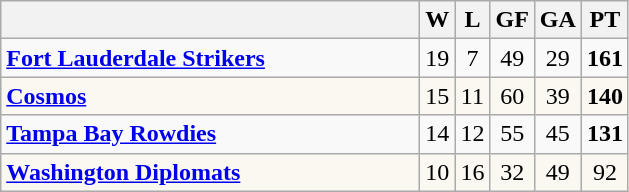<table class="wikitable" style="text-align:center">
<tr>
<th style="width:17em"></th>
<th>W</th>
<th>L</th>
<th>GF</th>
<th>GA</th>
<th>PT</th>
</tr>
<tr align=center>
<td align=left><strong><a href='#'>Fort Lauderdale Strikers</a></strong></td>
<td>19</td>
<td>7</td>
<td>49</td>
<td>29</td>
<td><strong>161</strong></td>
</tr>
<tr align=center bgcolor=#FAF8F0>
<td align=left><strong><a href='#'>Cosmos</a></strong></td>
<td>15</td>
<td>11</td>
<td>60</td>
<td>39</td>
<td><strong>140</strong></td>
</tr>
<tr align=center>
<td align=left><strong><a href='#'>Tampa Bay Rowdies</a></strong></td>
<td>14</td>
<td>12</td>
<td>55</td>
<td>45</td>
<td><strong>131</strong></td>
</tr>
<tr align=center bgcolor=#FAF8F0>
<td align=left><strong><a href='#'>Washington Diplomats</a></strong></td>
<td>10</td>
<td>16</td>
<td>32</td>
<td>49</td>
<td>92</td>
</tr>
</table>
